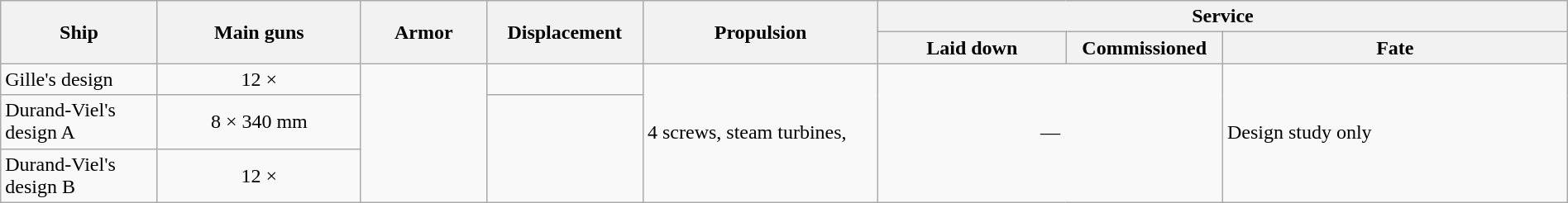<table class="wikitable" style="width: 100%;">
<tr valign="center" |- valign="center">
<th width="10%" align="center" rowspan="2">Ship</th>
<th width="13%" align="center" rowspan="2">Main guns</th>
<th width="8%" align="center" rowspan="2">Armor</th>
<th width="10%" align="center" rowspan="2">Displacement</th>
<th width="15%" align="center" rowspan="2">Propulsion</th>
<th width="30%" align="center" colspan="3">Service</th>
</tr>
<tr valign="top">
<th width="12%" align="center">Laid down</th>
<th width="10%" align="center">Commissioned</th>
<th width="30%" align="center">Fate</th>
</tr>
<tr valign="center">
<td align="left">Gille's design</td>
<td align="center">12 × </td>
<td align="center" rowspan="3"></td>
<td align="center"></td>
<td align="left" rowspan="3">4 screws, steam turbines, </td>
<td colspan="2" rowspan="3" align="center">—</td>
<td align="left" rowspan="3">Design study only</td>
</tr>
<tr valign="center">
<td align="left">Durand-Viel's design A</td>
<td align="center">8 × 340 mm</td>
<td align="center" rowspan="2"></td>
</tr>
<tr valign="center">
<td align="left">Durand-Viel's design B</td>
<td align="center">12 × </td>
</tr>
</table>
